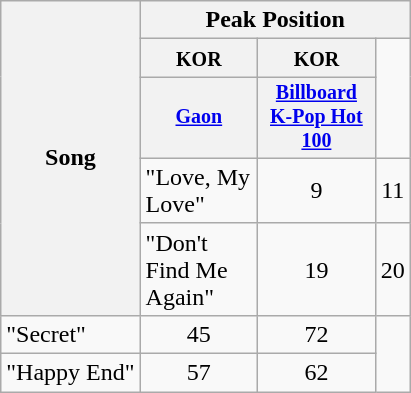<table class="wikitable sortable" style="text-align:center;">
<tr>
<th rowspan="5">Song</th>
<th colspan="5">Peak Position</th>
</tr>
<tr>
<th colspan="1" width="71"><small>KOR</small></th>
<th colspan="1" width="71"><small>KOR</small></th>
</tr>
<tr style="font-size:smaller;">
<th><a href='#'>Gaon</a></th>
<th><a href='#'>Billboard</a> <a href='#'>K-Pop Hot 100</a></th>
</tr>
<tr>
<td align="left">"Love, My Love"</td>
<td>9</td>
<td>11</td>
</tr>
<tr>
<td align="left">"Don't Find Me Again"</td>
<td>19</td>
<td>20</td>
</tr>
<tr>
<td align="left">"Secret"</td>
<td>45</td>
<td>72</td>
</tr>
<tr>
<td align="left">"Happy End"</td>
<td>57</td>
<td>62</td>
</tr>
</table>
